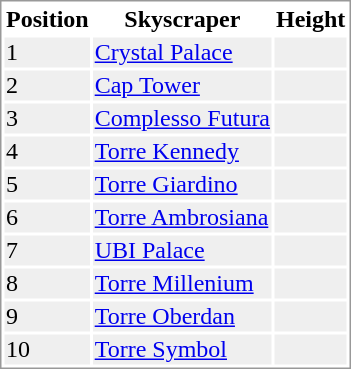<table border="0" style="border: 1px solid #999; background-color:#FFFFFF">
<tr>
<th><span>Position</span></th>
<th><span>Skyscraper</span></th>
<th><span>Height</span></th>
</tr>
<tr bgcolor="#EFEFEF">
<td>1</td>
<td><a href='#'>Crystal Palace</a></td>
<td></td>
</tr>
<tr bgcolor="#EFEFEF">
<td>2</td>
<td><a href='#'>Cap Tower</a></td>
<td></td>
</tr>
<tr bgcolor="#EFEFEF">
<td>3</td>
<td><a href='#'>Complesso Futura</a></td>
<td></td>
</tr>
<tr bgcolor="#EFEFEF">
<td>4</td>
<td><a href='#'>Torre Kennedy</a></td>
<td></td>
</tr>
<tr bgcolor="#EFEFEF">
<td>5</td>
<td><a href='#'>Torre Giardino</a></td>
<td></td>
</tr>
<tr bgcolor="#EFEFEF">
<td>6</td>
<td><a href='#'>Torre Ambrosiana</a></td>
<td></td>
</tr>
<tr bgcolor="#EFEFEF">
<td>7</td>
<td><a href='#'>UBI Palace</a></td>
<td></td>
</tr>
<tr bgcolor="#EFEFEF">
<td>8</td>
<td><a href='#'>Torre Millenium</a></td>
<td></td>
</tr>
<tr bgcolor="#EFEFEF">
<td>9</td>
<td><a href='#'>Torre Oberdan</a></td>
<td></td>
</tr>
<tr bgcolor="#EFEFEF">
<td>10</td>
<td><a href='#'>Torre Symbol</a></td>
<td></td>
</tr>
</table>
